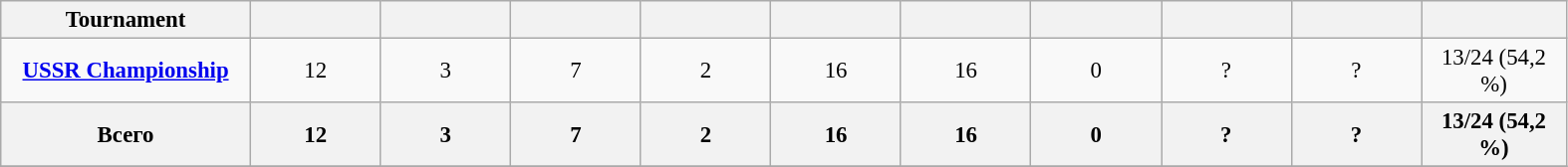<table class="wikitable sortable" style="text-align:center; font-size:95%">
<tr>
<th width=160px>Tournament</th>
<th width=80px></th>
<th width=80px></th>
<th width=80px></th>
<th width=80px></th>
<th width=80px></th>
<th width=80px></th>
<th width=80px></th>
<th width=80px></th>
<th width=80px></th>
<th width=90px></th>
</tr>
<tr>
<td><strong><a href='#'>USSR Championship</a></strong></td>
<td>12</td>
<td>3</td>
<td>7</td>
<td>2</td>
<td>16</td>
<td>16</td>
<td>0</td>
<td>?</td>
<td>?</td>
<td>13/24 (54,2 %)</td>
</tr>
<tr class="sortbottom">
<th>Всего</th>
<th>12</th>
<th>3</th>
<th>7</th>
<th>2</th>
<th>16</th>
<th>16</th>
<th>0</th>
<th>?</th>
<th>?</th>
<th>13/24 (54,2 %)</th>
</tr>
<tr>
</tr>
</table>
